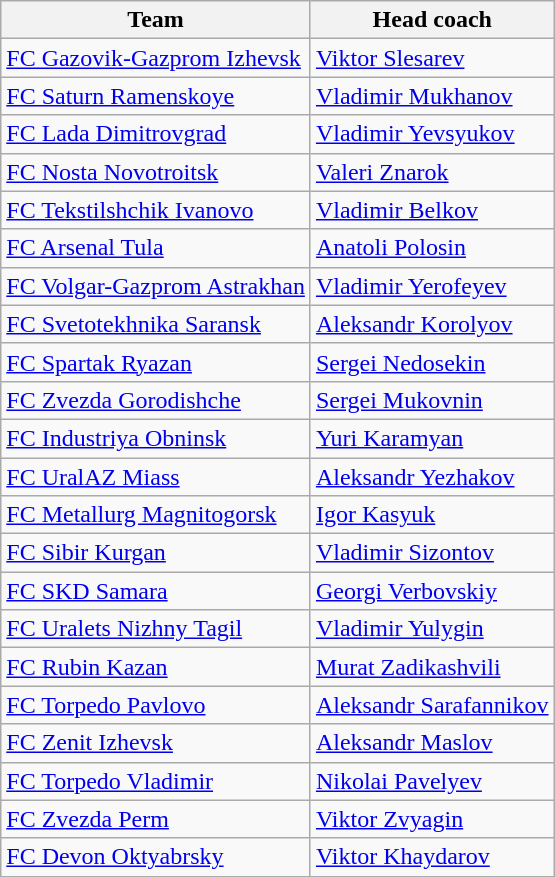<table class="wikitable">
<tr>
<th>Team</th>
<th>Head coach</th>
</tr>
<tr>
<td><a href='#'>FC Gazovik-Gazprom Izhevsk</a></td>
<td><a href='#'>Viktor Slesarev</a></td>
</tr>
<tr>
<td><a href='#'>FC Saturn Ramenskoye</a></td>
<td><a href='#'>Vladimir Mukhanov</a></td>
</tr>
<tr>
<td><a href='#'>FC Lada Dimitrovgrad</a></td>
<td><a href='#'>Vladimir Yevsyukov</a></td>
</tr>
<tr>
<td><a href='#'>FC Nosta Novotroitsk</a></td>
<td><a href='#'>Valeri Znarok</a></td>
</tr>
<tr>
<td><a href='#'>FC Tekstilshchik Ivanovo</a></td>
<td><a href='#'>Vladimir Belkov</a></td>
</tr>
<tr>
<td><a href='#'>FC Arsenal Tula</a></td>
<td><a href='#'>Anatoli Polosin</a></td>
</tr>
<tr>
<td><a href='#'>FC Volgar-Gazprom Astrakhan</a></td>
<td><a href='#'>Vladimir Yerofeyev</a></td>
</tr>
<tr>
<td><a href='#'>FC Svetotekhnika Saransk</a></td>
<td><a href='#'>Aleksandr Korolyov</a></td>
</tr>
<tr>
<td><a href='#'>FC Spartak Ryazan</a></td>
<td><a href='#'>Sergei Nedosekin</a></td>
</tr>
<tr>
<td><a href='#'>FC Zvezda Gorodishche</a></td>
<td><a href='#'>Sergei Mukovnin</a></td>
</tr>
<tr>
<td><a href='#'>FC Industriya Obninsk</a></td>
<td><a href='#'>Yuri Karamyan</a></td>
</tr>
<tr>
<td><a href='#'>FC UralAZ Miass</a></td>
<td><a href='#'>Aleksandr Yezhakov</a></td>
</tr>
<tr>
<td><a href='#'>FC Metallurg Magnitogorsk</a></td>
<td><a href='#'>Igor Kasyuk</a></td>
</tr>
<tr>
<td><a href='#'>FC Sibir Kurgan</a></td>
<td><a href='#'>Vladimir Sizontov</a></td>
</tr>
<tr>
<td><a href='#'>FC SKD Samara</a></td>
<td><a href='#'>Georgi Verbovskiy</a></td>
</tr>
<tr>
<td><a href='#'>FC Uralets Nizhny Tagil</a></td>
<td><a href='#'>Vladimir Yulygin</a></td>
</tr>
<tr>
<td><a href='#'>FC Rubin Kazan</a></td>
<td><a href='#'>Murat Zadikashvili</a></td>
</tr>
<tr>
<td><a href='#'>FC Torpedo Pavlovo</a></td>
<td><a href='#'>Aleksandr Sarafannikov</a></td>
</tr>
<tr>
<td><a href='#'>FC Zenit Izhevsk</a></td>
<td><a href='#'>Aleksandr Maslov</a></td>
</tr>
<tr>
<td><a href='#'>FC Torpedo Vladimir</a></td>
<td><a href='#'>Nikolai Pavelyev</a></td>
</tr>
<tr>
<td><a href='#'>FC Zvezda Perm</a></td>
<td><a href='#'>Viktor Zvyagin</a></td>
</tr>
<tr>
<td><a href='#'>FC Devon Oktyabrsky</a></td>
<td><a href='#'>Viktor Khaydarov</a></td>
</tr>
<tr>
</tr>
</table>
